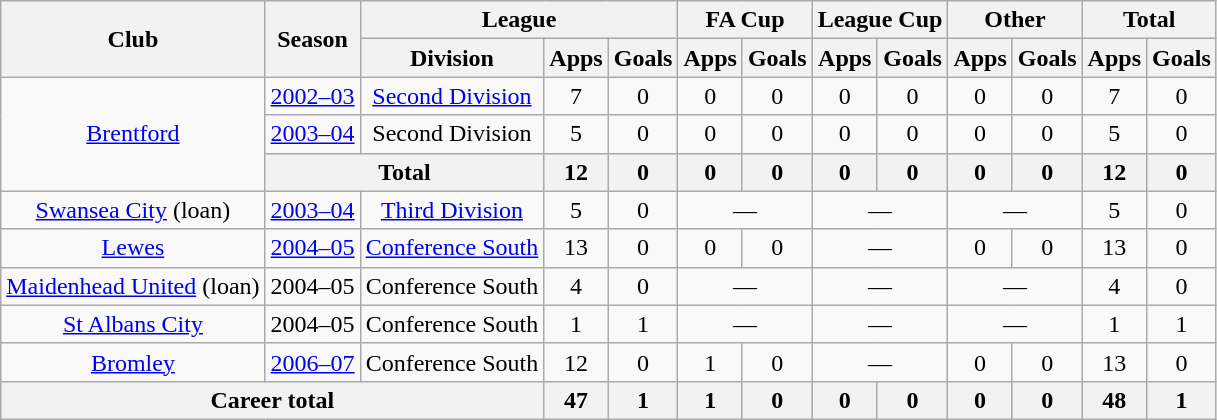<table class="wikitable" style="text-align: center;">
<tr>
<th rowspan="2">Club</th>
<th rowspan="2">Season</th>
<th colspan="3">League</th>
<th colspan="2">FA Cup</th>
<th colspan="2">League Cup</th>
<th colspan="2">Other</th>
<th colspan="2">Total</th>
</tr>
<tr>
<th>Division</th>
<th>Apps</th>
<th>Goals</th>
<th>Apps</th>
<th>Goals</th>
<th>Apps</th>
<th>Goals</th>
<th>Apps</th>
<th>Goals</th>
<th>Apps</th>
<th>Goals</th>
</tr>
<tr>
<td rowspan="3"><a href='#'>Brentford</a></td>
<td><a href='#'>2002–03</a></td>
<td><a href='#'>Second Division</a></td>
<td>7</td>
<td>0</td>
<td>0</td>
<td>0</td>
<td>0</td>
<td>0</td>
<td>0</td>
<td>0</td>
<td>7</td>
<td>0</td>
</tr>
<tr>
<td><a href='#'>2003–04</a></td>
<td>Second Division</td>
<td>5</td>
<td>0</td>
<td>0</td>
<td>0</td>
<td>0</td>
<td>0</td>
<td>0</td>
<td>0</td>
<td>5</td>
<td>0</td>
</tr>
<tr>
<th colspan="2">Total</th>
<th>12</th>
<th>0</th>
<th>0</th>
<th>0</th>
<th>0</th>
<th>0</th>
<th>0</th>
<th>0</th>
<th>12</th>
<th>0</th>
</tr>
<tr>
<td><a href='#'>Swansea City</a> (loan)</td>
<td><a href='#'>2003–04</a></td>
<td><a href='#'>Third Division</a></td>
<td>5</td>
<td>0</td>
<td colspan="2">—</td>
<td colspan="2">—</td>
<td colspan="2">—</td>
<td>5</td>
<td>0</td>
</tr>
<tr>
<td><a href='#'>Lewes</a></td>
<td><a href='#'>2004–05</a></td>
<td><a href='#'>Conference South</a></td>
<td>13</td>
<td>0</td>
<td>0</td>
<td>0</td>
<td colspan="2">—</td>
<td>0</td>
<td>0</td>
<td>13</td>
<td>0</td>
</tr>
<tr>
<td><a href='#'>Maidenhead United</a> (loan)</td>
<td>2004–05</td>
<td>Conference South</td>
<td>4</td>
<td>0</td>
<td colspan="2">—</td>
<td colspan="2">—</td>
<td colspan="2">—</td>
<td>4</td>
<td>0</td>
</tr>
<tr>
<td><a href='#'>St Albans City</a></td>
<td>2004–05</td>
<td>Conference South</td>
<td>1</td>
<td>1</td>
<td colspan="2">—</td>
<td colspan="2">—</td>
<td colspan="2">—</td>
<td>1</td>
<td>1</td>
</tr>
<tr>
<td><a href='#'>Bromley</a></td>
<td><a href='#'>2006–07</a></td>
<td>Conference South</td>
<td>12</td>
<td>0</td>
<td>1</td>
<td>0</td>
<td colspan="2">—</td>
<td>0</td>
<td>0</td>
<td>13</td>
<td>0</td>
</tr>
<tr>
<th colspan="3">Career total</th>
<th>47</th>
<th>1</th>
<th>1</th>
<th>0</th>
<th>0</th>
<th>0</th>
<th>0</th>
<th>0</th>
<th>48</th>
<th>1</th>
</tr>
</table>
